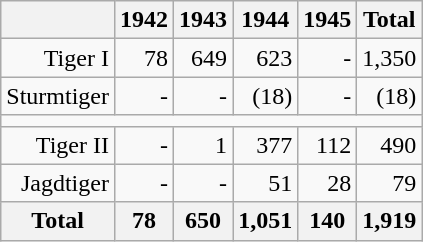<table class="wikitable" style="text-align: right">
<tr>
<th></th>
<th>1942</th>
<th>1943</th>
<th>1944</th>
<th>1945</th>
<th>Total</th>
</tr>
<tr>
<td>Tiger I</td>
<td>78</td>
<td>649</td>
<td>623</td>
<td>-</td>
<td>1,350</td>
</tr>
<tr>
<td>Sturmtiger</td>
<td>-</td>
<td>-</td>
<td>(18)</td>
<td>-</td>
<td>(18)</td>
</tr>
<tr>
<td colspan="6"></td>
</tr>
<tr>
<td>Tiger II</td>
<td>-</td>
<td>1</td>
<td>377</td>
<td>112</td>
<td>490</td>
</tr>
<tr>
<td>Jagdtiger</td>
<td>-</td>
<td>-</td>
<td>51</td>
<td>28</td>
<td>79</td>
</tr>
<tr>
<th>Total</th>
<th>78</th>
<th>650</th>
<th>1,051</th>
<th>140</th>
<th>1,919</th>
</tr>
</table>
